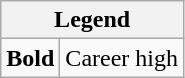<table class="wikitable mw-collapsible mw-collapsed">
<tr>
<th colspan="2">Legend</th>
</tr>
<tr>
<td><strong>Bold</strong></td>
<td>Career high</td>
</tr>
</table>
